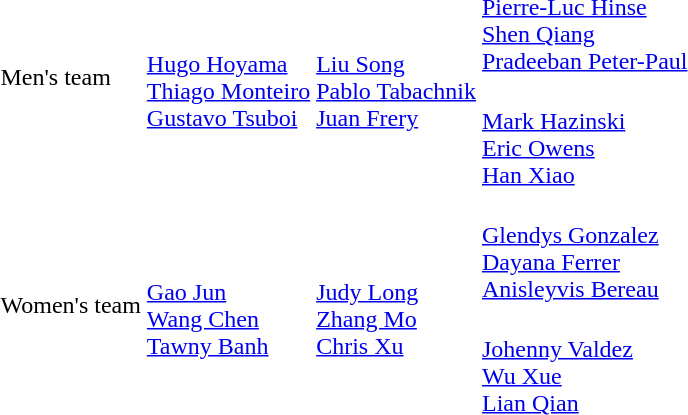<table>
<tr>
<td rowspan=2>Men's team<br></td>
<td rowspan=2><br><a href='#'>Hugo Hoyama</a><br><a href='#'>Thiago Monteiro</a><br><a href='#'>Gustavo Tsuboi</a></td>
<td rowspan=2><br><a href='#'>Liu Song</a><br><a href='#'>Pablo Tabachnik</a><br><a href='#'>Juan Frery</a></td>
<td><br><a href='#'>Pierre-Luc Hinse</a><br><a href='#'>Shen Qiang</a><br><a href='#'>Pradeeban Peter-Paul</a></td>
</tr>
<tr>
<td><br><a href='#'>Mark Hazinski</a><br><a href='#'>Eric Owens</a><br><a href='#'>Han Xiao</a></td>
</tr>
<tr>
<td rowspan=2>Women's team<br></td>
<td rowspan=2><br><a href='#'>Gao Jun</a><br><a href='#'>Wang Chen</a><br><a href='#'>Tawny Banh</a></td>
<td rowspan=2><br><a href='#'>Judy Long</a><br><a href='#'>Zhang Mo</a><br><a href='#'>Chris Xu</a></td>
<td><br><a href='#'>Glendys Gonzalez</a><br><a href='#'>Dayana Ferrer</a><br><a href='#'>Anisleyvis Bereau</a></td>
</tr>
<tr>
<td><br><a href='#'>Johenny Valdez</a><br><a href='#'>Wu Xue</a><br><a href='#'>Lian Qian</a></td>
</tr>
</table>
